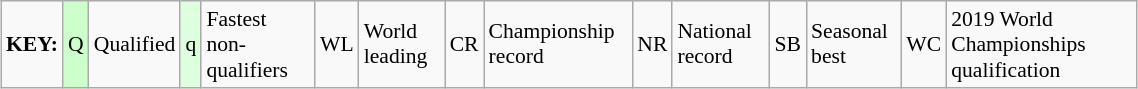<table class="wikitable" style="margin:0.5em auto; font-size:90%;position:relative;" width=60%>
<tr>
<td><strong>KEY:</strong></td>
<td bgcolor=ccffcc align=center>Q</td>
<td>Qualified</td>
<td bgcolor=ddffdd align=center>q</td>
<td>Fastest non-qualifiers</td>
<td align=center>WL</td>
<td>World leading</td>
<td align=center>CR</td>
<td>Championship record</td>
<td align=center>NR</td>
<td>National record</td>
<td align=center>SB</td>
<td>Seasonal best</td>
<td align=center>WC</td>
<td>2019 World Championships qualification</td>
</tr>
</table>
